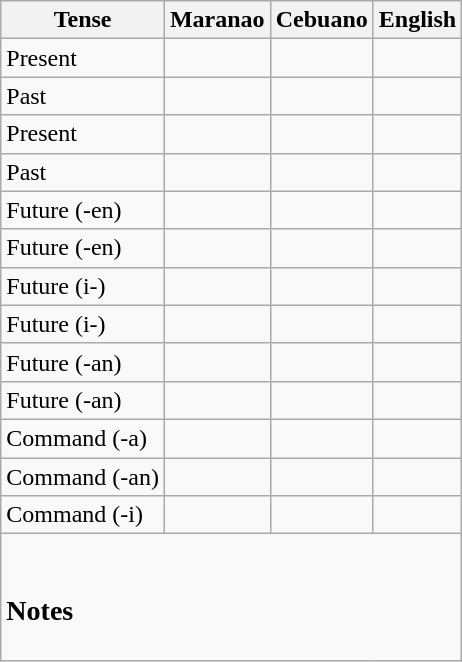<table class="wikitable">
<tr>
<th>Tense</th>
<th>Maranao</th>
<th>Cebuano</th>
<th>English</th>
</tr>
<tr>
<td>Present</td>
<td>  </td>
<td>  </td>
<td>  </td>
</tr>
<tr>
<td>Past</td>
<td>  </td>
<td>  </td>
<td>  </td>
</tr>
<tr>
<td>Present</td>
<td>  </td>
<td>  </td>
<td>  </td>
</tr>
<tr>
<td>Past</td>
<td>  </td>
<td>  </td>
<td>  </td>
</tr>
<tr>
<td>Future (-en)</td>
<td> </td>
<td>  </td>
<td>  </td>
</tr>
<tr>
<td>Future (-en)</td>
<td> </td>
<td>  </td>
<td>  </td>
</tr>
<tr>
<td>Future (i-)</td>
<td>  </td>
<td>  </td>
<td>  </td>
</tr>
<tr>
<td>Future (i-)</td>
<td>  </td>
<td>  </td>
<td>  </td>
</tr>
<tr>
<td>Future (-an)</td>
<td>  </td>
<td>  </td>
<td>  </td>
</tr>
<tr>
<td>Future (-an)</td>
<td>  </td>
<td>  </td>
<td>  </td>
</tr>
<tr>
<td>Command (-a)</td>
<td>  </td>
<td> </td>
<td> </td>
</tr>
<tr>
<td>Command (-an)</td>
<td>  </td>
<td> </td>
<td> </td>
</tr>
<tr>
<td>Command (-i)</td>
<td>  </td>
<td> </td>
<td> </td>
</tr>
<tr>
<td colspan=4><br><h3>Notes</h3></td>
</tr>
</table>
